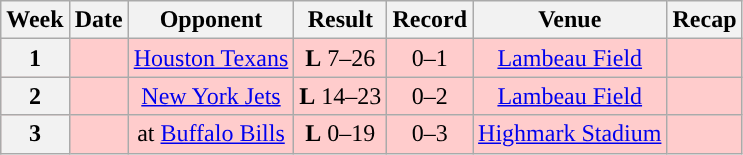<table class="wikitable" style="text-align:center">
<tr>
<th>Week</th>
<th>Date</th>
<th>Opponent</th>
<th>Result</th>
<th>Record</th>
<th>Venue</th>
<th>Recap</th>
</tr>
<tr style="background:#fcc">
<th>1</th>
<td></td>
<td><a href='#'>Houston Texans</a></td>
<td><strong>L</strong> 7–26</td>
<td>0–1</td>
<td><a href='#'>Lambeau Field</a></td>
<td></td>
</tr>
<tr style="background:#fcc">
<th>2</th>
<td></td>
<td><a href='#'>New York Jets</a></td>
<td><strong>L</strong> 14–23</td>
<td>0–2</td>
<td><a href='#'>Lambeau Field</a></td>
<td></td>
</tr>
<tr style="background:#fcc">
<th>3</th>
<td></td>
<td>at <a href='#'>Buffalo Bills</a></td>
<td><strong>L</strong> 0–19</td>
<td>0–3</td>
<td><a href='#'>Highmark Stadium</a></td>
<td></td>
</tr>
</table>
